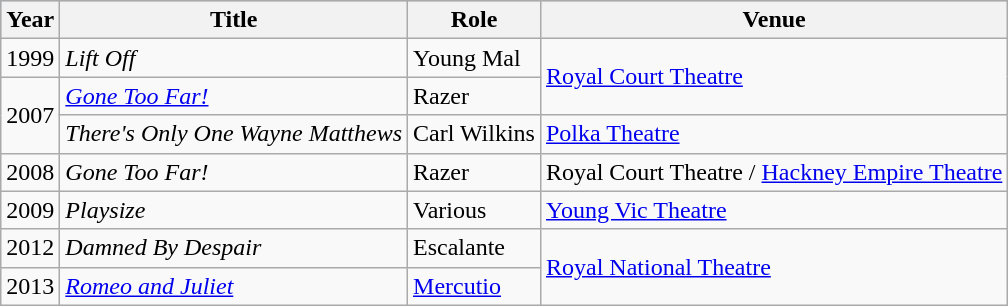<table class="wikitable">
<tr style="background:#b0c4de; text-align:center;">
<th>Year</th>
<th>Title</th>
<th>Role</th>
<th>Venue</th>
</tr>
<tr>
<td>1999</td>
<td><em>Lift Off</em></td>
<td>Young Mal</td>
<td rowspan="2"><a href='#'>Royal Court Theatre</a></td>
</tr>
<tr>
<td rowspan="2">2007</td>
<td><em><a href='#'>Gone Too Far!</a></em></td>
<td>Razer</td>
</tr>
<tr>
<td><em>There's Only One Wayne Matthews</em></td>
<td>Carl Wilkins</td>
<td><a href='#'>Polka Theatre</a></td>
</tr>
<tr>
<td>2008</td>
<td><em>Gone Too Far!</em></td>
<td>Razer</td>
<td>Royal Court Theatre / <a href='#'>Hackney Empire Theatre</a></td>
</tr>
<tr>
<td>2009</td>
<td><em>Playsize</em></td>
<td>Various</td>
<td><a href='#'>Young Vic Theatre</a></td>
</tr>
<tr>
<td>2012</td>
<td><em>Damned By Despair</em></td>
<td>Escalante</td>
<td rowspan="2"><a href='#'>Royal National Theatre</a></td>
</tr>
<tr>
<td>2013</td>
<td><em><a href='#'>Romeo and Juliet</a></em></td>
<td><a href='#'>Mercutio</a></td>
</tr>
</table>
